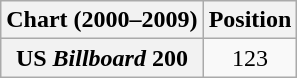<table class="wikitable sortable plainrowheaders">
<tr>
<th>Chart (2000–2009)</th>
<th>Position</th>
</tr>
<tr>
<th scope="row">US <em>Billboard</em> 200</th>
<td style="text-align:center;">123</td>
</tr>
</table>
